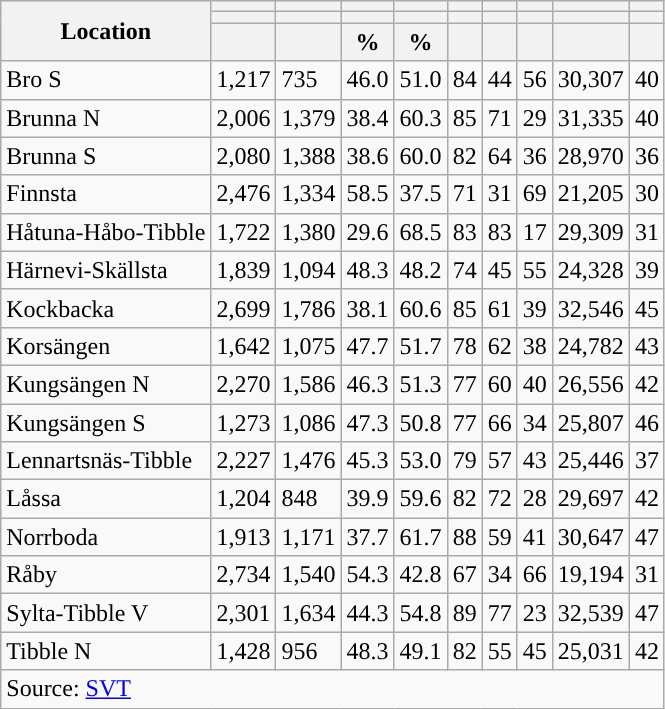<table role="presentation" class="wikitable sortable mw-collapsible">
<tr>
<th rowspan="3">Location</th>
<th></th>
<th></th>
<th></th>
<th></th>
<th></th>
<th></th>
<th></th>
<th></th>
<th></th>
</tr>
<tr>
<th></th>
<th></th>
<th style="background:"></th>
<th style="background:"></th>
<th></th>
<th></th>
<th></th>
<th></th>
<th></th>
</tr>
<tr>
<th data-sort-type="number"></th>
<th data-sort-type="number"></th>
<th data-sort-type="number">%</th>
<th data-sort-type="number">%</th>
<th data-sort-type="number"></th>
<th data-sort-type="number"></th>
<th data-sort-type="number"></th>
<th data-sort-type="number"></th>
<th data-sort-type="number"></th>
</tr>
<tr>
<td align="left">Bro S</td>
<td>1,217</td>
<td>735</td>
<td>46.0</td>
<td>51.0</td>
<td>84</td>
<td>44</td>
<td>56</td>
<td>30,307</td>
<td>40</td>
</tr>
<tr>
<td align="left">Brunna N</td>
<td>2,006</td>
<td>1,379</td>
<td>38.4</td>
<td>60.3</td>
<td>85</td>
<td>71</td>
<td>29</td>
<td>31,335</td>
<td>40</td>
</tr>
<tr>
<td align="left">Brunna S</td>
<td>2,080</td>
<td>1,388</td>
<td>38.6</td>
<td>60.0</td>
<td>82</td>
<td>64</td>
<td>36</td>
<td>28,970</td>
<td>36</td>
</tr>
<tr>
<td align="left">Finnsta</td>
<td>2,476</td>
<td>1,334</td>
<td>58.5</td>
<td>37.5</td>
<td>71</td>
<td>31</td>
<td>69</td>
<td>21,205</td>
<td>30</td>
</tr>
<tr>
<td align="left">Håtuna-Håbo-Tibble</td>
<td>1,722</td>
<td>1,380</td>
<td>29.6</td>
<td>68.5</td>
<td>83</td>
<td>83</td>
<td>17</td>
<td>29,309</td>
<td>31</td>
</tr>
<tr>
<td align="left">Härnevi-Skällsta</td>
<td>1,839</td>
<td>1,094</td>
<td>48.3</td>
<td>48.2</td>
<td>74</td>
<td>45</td>
<td>55</td>
<td>24,328</td>
<td>39</td>
</tr>
<tr>
<td align="left">Kockbacka</td>
<td>2,699</td>
<td>1,786</td>
<td>38.1</td>
<td>60.6</td>
<td>85</td>
<td>61</td>
<td>39</td>
<td>32,546</td>
<td>45</td>
</tr>
<tr>
<td align="left">Korsängen</td>
<td>1,642</td>
<td>1,075</td>
<td>47.7</td>
<td>51.7</td>
<td>78</td>
<td>62</td>
<td>38</td>
<td>24,782</td>
<td>43</td>
</tr>
<tr>
<td align="left">Kungsängen N</td>
<td>2,270</td>
<td>1,586</td>
<td>46.3</td>
<td>51.3</td>
<td>77</td>
<td>60</td>
<td>40</td>
<td>26,556</td>
<td>42</td>
</tr>
<tr>
<td align="left">Kungsängen S</td>
<td>1,273</td>
<td>1,086</td>
<td>47.3</td>
<td>50.8</td>
<td>77</td>
<td>66</td>
<td>34</td>
<td>25,807</td>
<td>46</td>
</tr>
<tr>
<td align="left">Lennartsnäs-Tibble</td>
<td>2,227</td>
<td>1,476</td>
<td>45.3</td>
<td>53.0</td>
<td>79</td>
<td>57</td>
<td>43</td>
<td>25,446</td>
<td>37</td>
</tr>
<tr>
<td align="left">Låssa</td>
<td>1,204</td>
<td>848</td>
<td>39.9</td>
<td>59.6</td>
<td>82</td>
<td>72</td>
<td>28</td>
<td>29,697</td>
<td>42</td>
</tr>
<tr>
<td align="left">Norrboda</td>
<td>1,913</td>
<td>1,171</td>
<td>37.7</td>
<td>61.7</td>
<td>88</td>
<td>59</td>
<td>41</td>
<td>30,647</td>
<td>47</td>
</tr>
<tr>
<td align="left">Råby</td>
<td>2,734</td>
<td>1,540</td>
<td>54.3</td>
<td>42.8</td>
<td>67</td>
<td>34</td>
<td>66</td>
<td>19,194</td>
<td>31</td>
</tr>
<tr>
<td align="left">Sylta-Tibble V</td>
<td>2,301</td>
<td>1,634</td>
<td>44.3</td>
<td>54.8</td>
<td>89</td>
<td>77</td>
<td>23</td>
<td>32,539</td>
<td>47</td>
</tr>
<tr>
<td align="left">Tibble N</td>
<td>1,428</td>
<td>956</td>
<td>48.3</td>
<td>49.1</td>
<td>82</td>
<td>55</td>
<td>45</td>
<td>25,031</td>
<td>42</td>
</tr>
<tr>
<td colspan="10" align="left">Source: <a href='#'>SVT</a></td>
</tr>
</table>
